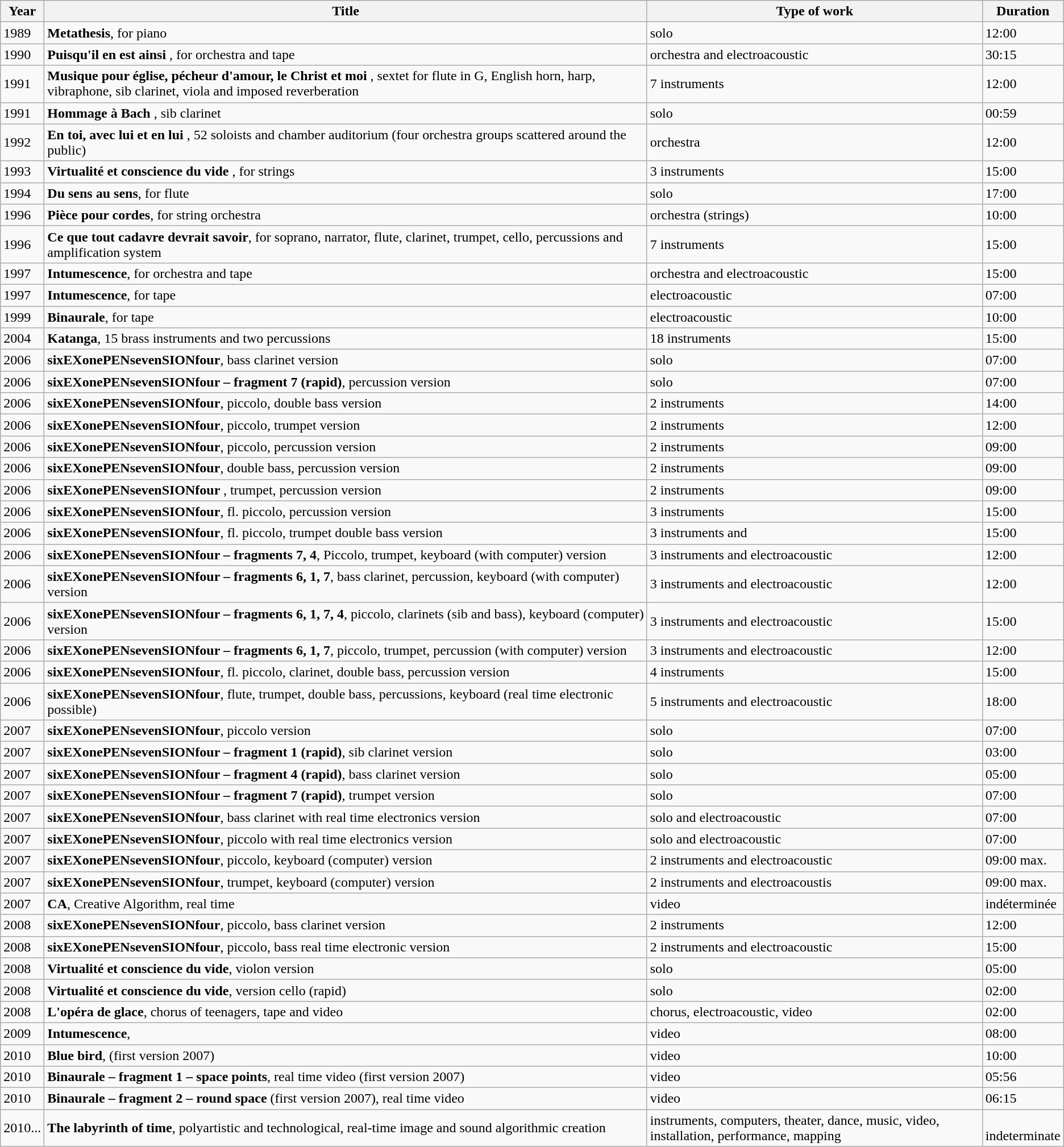<table class="sortable wikitable">
<tr>
<th>Year</th>
<th>Title</th>
<th>Type of work</th>
<th>Duration</th>
</tr>
<tr>
<td>1989</td>
<td><strong> Metathesis</strong>, for piano</td>
<td>solo</td>
<td>12:00</td>
</tr>
<tr>
<td>1990</td>
<td><strong>Puisqu'il en est ainsi </strong>, for orchestra and tape</td>
<td>orchestra and electroacoustic</td>
<td>30:15</td>
</tr>
<tr>
<td>1991</td>
<td><strong>Musique pour église, pécheur d'amour, le Christ et moi </strong>, sextet for flute in G, English horn, harp, vibraphone, sib clarinet, viola and imposed reverberation</td>
<td>7 instruments</td>
<td>12:00</td>
</tr>
<tr>
<td>1991</td>
<td><strong>Hommage à Bach </strong>, sib clarinet</td>
<td>solo</td>
<td>00:59</td>
</tr>
<tr>
<td>1992</td>
<td><strong>En toi, avec lui et en lui </strong>, 52 soloists and chamber auditorium (four orchestra groups scattered around the public)</td>
<td>orchestra</td>
<td>12:00</td>
</tr>
<tr>
<td>1993</td>
<td><strong>Virtualité et conscience du vide </strong>, for strings</td>
<td>3 instruments</td>
<td>15:00</td>
</tr>
<tr>
<td>1994</td>
<td><strong>Du sens au sens</strong>, for flute</td>
<td>solo</td>
<td>17:00</td>
</tr>
<tr>
<td>1996</td>
<td><strong>Pièce pour cordes</strong>, for string orchestra</td>
<td>orchestra (strings)</td>
<td>10:00</td>
</tr>
<tr>
<td>1996</td>
<td><strong>Ce que tout cadavre devrait savoir</strong>, for soprano, narrator, flute, clarinet, trumpet, cello, percussions and amplification system</td>
<td>7 instruments</td>
<td>15:00</td>
</tr>
<tr>
<td>1997</td>
<td><strong>Intumescence</strong>, for orchestra and tape</td>
<td>orchestra and electroacoustic</td>
<td>15:00</td>
</tr>
<tr>
<td>1997</td>
<td><strong>Intumescence</strong>, for tape</td>
<td>electroacoustic</td>
<td>07:00</td>
</tr>
<tr>
<td>1999</td>
<td><strong>Binaurale</strong>, for tape</td>
<td>electroacoustic</td>
<td>10:00</td>
</tr>
<tr>
<td>2004</td>
<td><strong>Katanga</strong>, 15 brass instruments and two percussions</td>
<td>18 instruments</td>
<td>15:00</td>
</tr>
<tr>
<td>2006</td>
<td><strong>sixEXonePENsevenSIONfour</strong>, bass clarinet version</td>
<td>solo</td>
<td>07:00</td>
</tr>
<tr>
<td>2006</td>
<td><strong>sixEXonePENsevenSIONfour – fragment 7 (rapid)</strong>, percussion version</td>
<td>solo</td>
<td>07:00</td>
</tr>
<tr>
<td>2006</td>
<td><strong>sixEXonePENsevenSIONfour</strong>, piccolo, double bass version</td>
<td>2 instruments</td>
<td>14:00</td>
</tr>
<tr>
<td>2006</td>
<td><strong>sixEXonePENsevenSIONfour</strong>, piccolo, trumpet version</td>
<td>2 instruments</td>
<td>12:00</td>
</tr>
<tr>
<td>2006</td>
<td><strong>sixEXonePENsevenSIONfour</strong>, piccolo, percussion version</td>
<td>2 instruments</td>
<td>09:00</td>
</tr>
<tr>
<td>2006</td>
<td><strong>sixEXonePENsevenSIONfour</strong>, double bass, percussion version</td>
<td>2 instruments</td>
<td>09:00</td>
</tr>
<tr>
<td>2006</td>
<td><strong>sixEXonePENsevenSIONfour </strong>, trumpet, percussion version</td>
<td>2 instruments</td>
<td>09:00</td>
</tr>
<tr>
<td>2006</td>
<td><strong>sixEXonePENsevenSIONfour</strong>, fl. piccolo, percussion version</td>
<td>3 instruments</td>
<td>15:00</td>
</tr>
<tr>
<td>2006</td>
<td><strong>sixEXonePENsevenSIONfour</strong>, fl. piccolo, trumpet double bass version</td>
<td>3 instruments and</td>
<td>15:00</td>
</tr>
<tr>
<td>2006</td>
<td><strong>sixEXonePENsevenSIONfour – fragments 7, 4</strong>, Piccolo, trumpet, keyboard (with computer) version</td>
<td>3 instruments and electroacoustic</td>
<td>12:00</td>
</tr>
<tr>
<td>2006</td>
<td><strong>sixEXonePENsevenSIONfour – fragments 6, 1, 7</strong>, bass clarinet, percussion, keyboard (with computer) version</td>
<td>3 instruments and electroacoustic</td>
<td>12:00</td>
</tr>
<tr>
<td>2006</td>
<td><strong>sixEXonePENsevenSIONfour – fragments 6, 1, 7, 4</strong>, piccolo, clarinets (sib and bass), keyboard (computer) version</td>
<td>3 instruments and electroacoustic</td>
<td>15:00</td>
</tr>
<tr>
<td>2006</td>
<td><strong>sixEXonePENsevenSIONfour – fragments 6, 1, 7</strong>, piccolo, trumpet, percussion (with computer) version</td>
<td>3 instruments and electroacoustic</td>
<td>12:00</td>
</tr>
<tr>
<td>2006</td>
<td><strong>sixEXonePENsevenSIONfour</strong>, fl. piccolo, clarinet, double bass, percussion version</td>
<td>4 instruments</td>
<td>15:00</td>
</tr>
<tr>
<td>2006</td>
<td><strong>sixEXonePENsevenSIONfour</strong>, flute, trumpet, double bass, percussions, keyboard (real time electronic possible)</td>
<td>5 instruments and electroacoustic</td>
<td>18:00</td>
</tr>
<tr>
<td>2007</td>
<td><strong>sixEXonePENsevenSIONfour</strong>, piccolo version</td>
<td>solo</td>
<td>07:00</td>
</tr>
<tr>
<td>2007</td>
<td><strong>sixEXonePENsevenSIONfour – fragment 1 (rapid)</strong>, sib clarinet version</td>
<td>solo</td>
<td>03:00</td>
</tr>
<tr>
<td>2007</td>
<td><strong>sixEXonePENsevenSIONfour – fragment 4 (rapid)</strong>, bass clarinet version</td>
<td>solo</td>
<td>05:00</td>
</tr>
<tr>
<td>2007</td>
<td><strong>sixEXonePENsevenSIONfour – fragment 7 (rapid)</strong>, trumpet version</td>
<td>solo</td>
<td>07:00</td>
</tr>
<tr>
<td>2007</td>
<td><strong>sixEXonePENsevenSIONfour</strong>, bass clarinet with real time electronics version</td>
<td>solo and electroacoustic</td>
<td>07:00</td>
</tr>
<tr>
<td>2007</td>
<td><strong>sixEXonePENsevenSIONfour</strong>, piccolo with real time electronics version</td>
<td>solo and electroacoustic</td>
<td>07:00</td>
</tr>
<tr>
<td>2007</td>
<td><strong>sixEXonePENsevenSIONfour</strong>, piccolo, keyboard (computer) version</td>
<td>2 instruments and electroacoustic</td>
<td>09:00 max.</td>
</tr>
<tr>
<td>2007</td>
<td><strong>sixEXonePENsevenSIONfour</strong>, trumpet, keyboard (computer) version</td>
<td>2 instruments and electroacoustis</td>
<td>09:00 max.</td>
</tr>
<tr>
<td>2007</td>
<td><strong>CA</strong>, Creative Algorithm, real time</td>
<td>video</td>
<td>indéterminée</td>
</tr>
<tr>
<td>2008</td>
<td><strong>sixEXonePENsevenSIONfour</strong>, piccolo, bass clarinet version</td>
<td>2 instruments</td>
<td>12:00</td>
</tr>
<tr>
<td>2008</td>
<td><strong>sixEXonePENsevenSIONfour</strong>, piccolo, bass real time electronic version</td>
<td>2 instruments and electroacoustic</td>
<td>15:00</td>
</tr>
<tr>
<td>2008</td>
<td><strong>Virtualité et conscience du vide</strong>, violon version</td>
<td>solo</td>
<td>05:00</td>
</tr>
<tr>
<td>2008</td>
<td><strong>Virtualité et conscience du vide</strong>, version cello (rapid)</td>
<td>solo</td>
<td>02:00</td>
</tr>
<tr>
<td>2008</td>
<td><strong>L'opéra de glace</strong>, chorus of teenagers, tape and video</td>
<td>chorus, electroacoustic, video</td>
<td>02:00</td>
</tr>
<tr>
<td>2009</td>
<td><strong>Intumescence</strong>,</td>
<td>video</td>
<td>08:00</td>
</tr>
<tr>
<td>2010</td>
<td><strong>Blue bird</strong>, (first version 2007)</td>
<td>video</td>
<td>10:00</td>
</tr>
<tr>
<td>2010</td>
<td><strong>Binaurale – fragment 1 – space points</strong>, real time video (first version 2007)</td>
<td>video</td>
<td>05:56</td>
</tr>
<tr>
<td>2010</td>
<td><strong>Binaurale – fragment 2 – round space</strong> (first version 2007), real time video</td>
<td>video</td>
<td>06:15</td>
</tr>
<tr>
<td>2010...</td>
<td><strong>The labyrinth of time</strong>, polyartistic and technological, real-time image and sound algorithmic creation</td>
<td>instruments, computers, theater, dance, music, video, installation, performance, mapping</td>
<td><br>indeterminate</td>
</tr>
</table>
